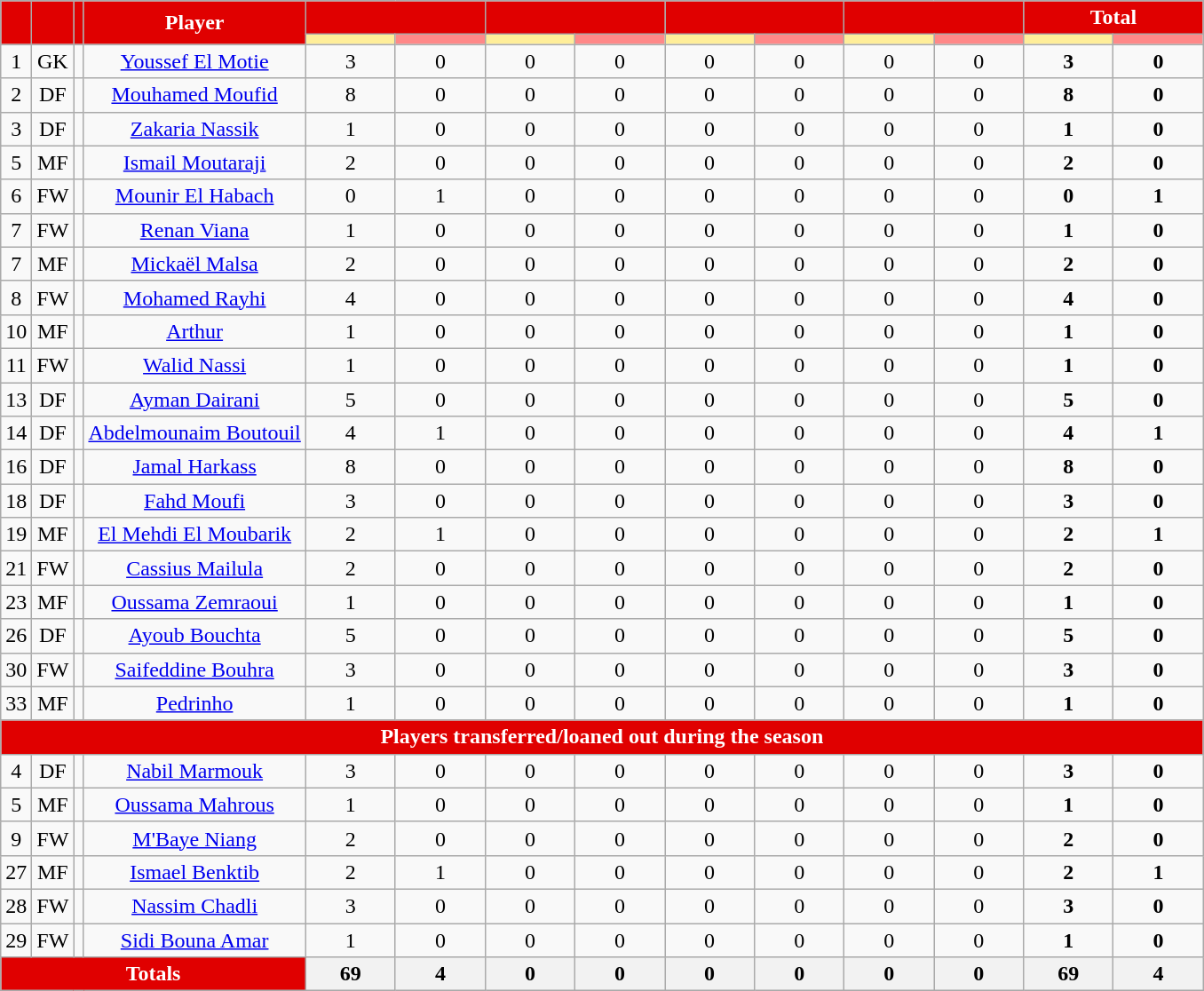<table class="wikitable sortable" style="text-align:center;">
<tr>
<th rowspan="2" style="background:#E00000; color:#FFFFFF"></th>
<th rowspan="2" style="background:#E00000; color:#FFFFFF"><strong></strong></th>
<th rowspan="2" style="background:#E00000; color:#FFFFFF"><strong></strong></th>
<th rowspan="2" style="background:#E00000; color:#FFFFFF"><strong>Player</strong></th>
<th colspan="2" style="background:#E00000; color:#FFFFFF"></th>
<th colspan="2" style="background:#E00000; color:#FFFFFF"></th>
<th colspan="2" style="background:#E00000; color:#FFFFFF"></th>
<th colspan="2" style="background:#E00000; color:#FFFFFF"></th>
<th colspan="2" style="background:#E00000; color:#FFFFFF">Total</th>
</tr>
<tr>
<th style="width:60px; background:#fe9;"></th>
<th style="width:60px; background:#ff8888;"></th>
<th style="width:60px; background:#fe9;"></th>
<th style="width:60px; background:#ff8888;"></th>
<th style="width:60px; background:#fe9;"></th>
<th style="width:60px; background:#ff8888;"></th>
<th style="width:60px; background:#fe9;"></th>
<th style="width:60px; background:#ff8888;"></th>
<th style="width:60px; background:#fe9;"></th>
<th style="width:60px; background:#ff8888;"></th>
</tr>
<tr>
<td>1</td>
<td>GK</td>
<td></td>
<td><a href='#'>Youssef El Motie</a></td>
<td>3</td>
<td>0</td>
<td>0</td>
<td>0</td>
<td>0</td>
<td>0</td>
<td>0</td>
<td>0</td>
<td><strong>3</strong></td>
<td><strong>0</strong></td>
</tr>
<tr>
<td>2</td>
<td>DF</td>
<td></td>
<td><a href='#'>Mouhamed Moufid</a></td>
<td>8</td>
<td>0</td>
<td>0</td>
<td>0</td>
<td>0</td>
<td>0</td>
<td>0</td>
<td>0</td>
<td><strong>8</strong></td>
<td><strong>0</strong></td>
</tr>
<tr>
<td>3</td>
<td>DF</td>
<td></td>
<td><a href='#'>Zakaria Nassik</a></td>
<td>1</td>
<td>0</td>
<td>0</td>
<td>0</td>
<td>0</td>
<td>0</td>
<td>0</td>
<td>0</td>
<td><strong>1</strong></td>
<td><strong>0</strong></td>
</tr>
<tr>
<td>5</td>
<td>MF</td>
<td></td>
<td><a href='#'>Ismail Moutaraji</a></td>
<td>2</td>
<td>0</td>
<td>0</td>
<td>0</td>
<td>0</td>
<td>0</td>
<td>0</td>
<td>0</td>
<td><strong>2</strong></td>
<td><strong>0</strong></td>
</tr>
<tr>
<td>6</td>
<td>FW</td>
<td></td>
<td><a href='#'>Mounir El Habach</a></td>
<td>0</td>
<td>1</td>
<td>0</td>
<td>0</td>
<td>0</td>
<td>0</td>
<td>0</td>
<td>0</td>
<td><strong>0</strong></td>
<td><strong>1</strong></td>
</tr>
<tr>
<td>7<em></em></td>
<td>FW</td>
<td></td>
<td><a href='#'>Renan Viana</a></td>
<td>1</td>
<td>0</td>
<td>0</td>
<td>0</td>
<td>0</td>
<td>0</td>
<td>0</td>
<td>0</td>
<td><strong>1</strong></td>
<td><strong>0</strong></td>
</tr>
<tr>
<td>7<em></em></td>
<td>MF</td>
<td></td>
<td><a href='#'>Mickaël Malsa</a></td>
<td>2</td>
<td>0</td>
<td>0</td>
<td>0</td>
<td>0</td>
<td>0</td>
<td>0</td>
<td>0</td>
<td><strong>2</strong></td>
<td><strong>0</strong></td>
</tr>
<tr>
<td>8</td>
<td>FW</td>
<td></td>
<td><a href='#'>Mohamed Rayhi</a></td>
<td>4</td>
<td>0</td>
<td>0</td>
<td>0</td>
<td>0</td>
<td>0</td>
<td>0</td>
<td>0</td>
<td><strong>4</strong></td>
<td><strong>0</strong></td>
</tr>
<tr>
<td>10</td>
<td>MF</td>
<td></td>
<td><a href='#'>Arthur</a></td>
<td>1</td>
<td>0</td>
<td>0</td>
<td>0</td>
<td>0</td>
<td>0</td>
<td>0</td>
<td>0</td>
<td><strong>1</strong></td>
<td><strong>0</strong></td>
</tr>
<tr>
<td>11</td>
<td>FW</td>
<td></td>
<td><a href='#'>Walid Nassi</a></td>
<td>1</td>
<td>0</td>
<td>0</td>
<td>0</td>
<td>0</td>
<td>0</td>
<td>0</td>
<td>0</td>
<td><strong>1</strong></td>
<td><strong>0</strong></td>
</tr>
<tr>
<td>13</td>
<td>DF</td>
<td></td>
<td><a href='#'>Ayman Dairani</a></td>
<td>5</td>
<td>0</td>
<td>0</td>
<td>0</td>
<td>0</td>
<td>0</td>
<td>0</td>
<td>0</td>
<td><strong>5</strong></td>
<td><strong>0</strong></td>
</tr>
<tr>
<td>14</td>
<td>DF</td>
<td></td>
<td><a href='#'>Abdelmounaim Boutouil</a></td>
<td>4</td>
<td>1</td>
<td>0</td>
<td>0</td>
<td>0</td>
<td>0</td>
<td>0</td>
<td>0</td>
<td><strong>4</strong></td>
<td><strong>1</strong></td>
</tr>
<tr>
<td>16</td>
<td>DF</td>
<td></td>
<td><a href='#'>Jamal Harkass</a></td>
<td>8</td>
<td>0</td>
<td>0</td>
<td>0</td>
<td>0</td>
<td>0</td>
<td>0</td>
<td>0</td>
<td><strong>8</strong></td>
<td><strong>0</strong></td>
</tr>
<tr>
<td>18</td>
<td>DF</td>
<td></td>
<td><a href='#'>Fahd Moufi</a></td>
<td>3</td>
<td>0</td>
<td>0</td>
<td>0</td>
<td>0</td>
<td>0</td>
<td>0</td>
<td>0</td>
<td><strong>3</strong></td>
<td><strong>0</strong></td>
</tr>
<tr>
<td>19</td>
<td>MF</td>
<td></td>
<td><a href='#'>El Mehdi El Moubarik</a></td>
<td>2</td>
<td>1</td>
<td>0</td>
<td>0</td>
<td>0</td>
<td>0</td>
<td>0</td>
<td>0</td>
<td><strong>2</strong></td>
<td><strong>1</strong></td>
</tr>
<tr>
<td>21</td>
<td>FW</td>
<td></td>
<td><a href='#'>Cassius Mailula</a></td>
<td>2</td>
<td>0</td>
<td>0</td>
<td>0</td>
<td>0</td>
<td>0</td>
<td>0</td>
<td>0</td>
<td><strong>2</strong></td>
<td><strong>0</strong></td>
</tr>
<tr>
<td>23</td>
<td>MF</td>
<td></td>
<td><a href='#'>Oussama Zemraoui</a></td>
<td>1</td>
<td>0</td>
<td>0</td>
<td>0</td>
<td>0</td>
<td>0</td>
<td>0</td>
<td>0</td>
<td><strong>1</strong></td>
<td><strong>0</strong></td>
</tr>
<tr>
<td>26</td>
<td>DF</td>
<td></td>
<td><a href='#'>Ayoub Bouchta</a></td>
<td>5</td>
<td>0</td>
<td>0</td>
<td>0</td>
<td>0</td>
<td>0</td>
<td>0</td>
<td>0</td>
<td><strong>5</strong></td>
<td><strong>0</strong></td>
</tr>
<tr>
<td>30</td>
<td>FW</td>
<td></td>
<td><a href='#'>Saifeddine Bouhra</a></td>
<td>3</td>
<td>0</td>
<td>0</td>
<td>0</td>
<td>0</td>
<td>0</td>
<td>0</td>
<td>0</td>
<td><strong>3</strong></td>
<td><strong>0</strong></td>
</tr>
<tr>
<td>33</td>
<td>MF</td>
<td></td>
<td><a href='#'>Pedrinho</a></td>
<td>1</td>
<td>0</td>
<td>0</td>
<td>0</td>
<td>0</td>
<td>0</td>
<td>0</td>
<td>0</td>
<td><strong>1</strong></td>
<td><strong>0</strong></td>
</tr>
<tr>
<th colspan="14" style="background:#E00000; color:white ">Players transferred/loaned out during the season</th>
</tr>
<tr>
<td>4</td>
<td>DF</td>
<td></td>
<td><a href='#'>Nabil Marmouk</a></td>
<td>3</td>
<td>0</td>
<td>0</td>
<td>0</td>
<td>0</td>
<td>0</td>
<td>0</td>
<td>0</td>
<td><strong>3</strong></td>
<td><strong>0</strong></td>
</tr>
<tr>
<td>5</td>
<td>MF</td>
<td></td>
<td><a href='#'>Oussama Mahrous</a></td>
<td>1</td>
<td>0</td>
<td>0</td>
<td>0</td>
<td>0</td>
<td>0</td>
<td>0</td>
<td>0</td>
<td><strong>1</strong></td>
<td><strong>0</strong></td>
</tr>
<tr>
<td>9</td>
<td>FW</td>
<td></td>
<td><a href='#'>M'Baye Niang</a></td>
<td>2</td>
<td>0</td>
<td>0</td>
<td>0</td>
<td>0</td>
<td>0</td>
<td>0</td>
<td>0</td>
<td><strong>2</strong></td>
<td><strong>0</strong></td>
</tr>
<tr>
<td>27</td>
<td>MF</td>
<td></td>
<td><a href='#'>Ismael Benktib</a></td>
<td>2</td>
<td>1</td>
<td>0</td>
<td>0</td>
<td>0</td>
<td>0</td>
<td>0</td>
<td>0</td>
<td><strong>2</strong></td>
<td><strong>1</strong></td>
</tr>
<tr>
<td>28</td>
<td>FW</td>
<td></td>
<td><a href='#'>Nassim Chadli</a></td>
<td>3</td>
<td>0</td>
<td>0</td>
<td>0</td>
<td>0</td>
<td>0</td>
<td>0</td>
<td>0</td>
<td><strong>3</strong></td>
<td><strong>0</strong></td>
</tr>
<tr>
<td>29</td>
<td>FW</td>
<td></td>
<td><a href='#'>Sidi Bouna Amar</a></td>
<td>1</td>
<td>0</td>
<td>0</td>
<td>0</td>
<td>0</td>
<td>0</td>
<td>0</td>
<td>0</td>
<td><strong>1</strong></td>
<td><strong>0</strong></td>
</tr>
<tr>
<th colspan="4" style="background:#E00000; color:white; colspan=4">Totals</th>
<th>69</th>
<th>4</th>
<th>0</th>
<th>0</th>
<th>0</th>
<th>0</th>
<th>0</th>
<th>0</th>
<th>69</th>
<th>4</th>
</tr>
</table>
